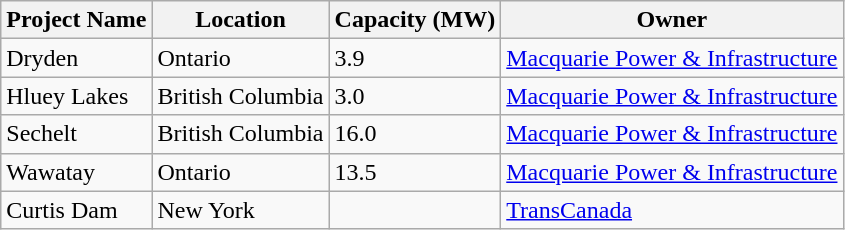<table class="wikitable">
<tr>
<th>Project Name</th>
<th>Location</th>
<th>Capacity (MW)</th>
<th>Owner</th>
</tr>
<tr>
<td>Dryden</td>
<td>Ontario</td>
<td>3.9</td>
<td><a href='#'>Macquarie Power & Infrastructure</a></td>
</tr>
<tr>
<td>Hluey Lakes</td>
<td>British Columbia</td>
<td>3.0</td>
<td><a href='#'>Macquarie Power & Infrastructure</a></td>
</tr>
<tr>
<td>Sechelt</td>
<td>British Columbia</td>
<td>16.0</td>
<td><a href='#'>Macquarie Power & Infrastructure</a></td>
</tr>
<tr>
<td>Wawatay</td>
<td>Ontario</td>
<td>13.5</td>
<td><a href='#'>Macquarie Power & Infrastructure</a></td>
</tr>
<tr>
<td>Curtis Dam</td>
<td>New York</td>
<td></td>
<td><a href='#'>TransCanada</a></td>
</tr>
</table>
